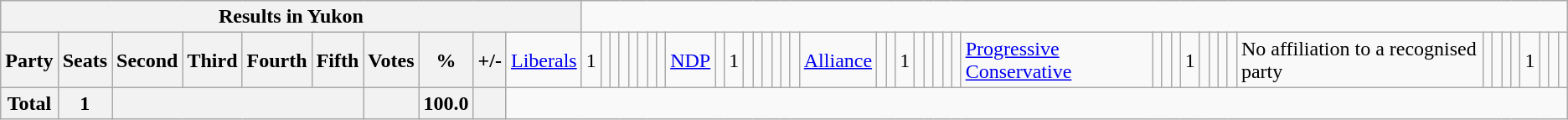<table class="wikitable">
<tr>
<th colspan=11>Results in Yukon</th>
</tr>
<tr>
<th colspan=2>Party</th>
<th>Seats</th>
<th>Second</th>
<th>Third</th>
<th>Fourth</th>
<th>Fifth</th>
<th>Votes</th>
<th>%</th>
<th>+/-<br></th>
<td><a href='#'>Liberals</a></td>
<td align="right">1</td>
<td align="right"></td>
<td align="right"></td>
<td align="right"></td>
<td align="right"></td>
<td align="right"></td>
<td align="right"></td>
<td align="right"><br></td>
<td><a href='#'>NDP</a></td>
<td align="right"></td>
<td align="right">1</td>
<td align="right"></td>
<td align="right"></td>
<td align="right"></td>
<td align="right"></td>
<td align="right"></td>
<td align="right"><br></td>
<td><a href='#'>Alliance</a></td>
<td align="right"></td>
<td align="right"></td>
<td align="right">1</td>
<td align="right"></td>
<td align="right"></td>
<td align="right"></td>
<td align="right"></td>
<td align="right"><br></td>
<td><a href='#'>Progressive Conservative</a></td>
<td align="right"></td>
<td align="right"></td>
<td align="right"></td>
<td align="right">1</td>
<td align="right"></td>
<td align="right"></td>
<td align="right"></td>
<td align="right"><br></td>
<td>No affiliation to a recognised party</td>
<td align="right"></td>
<td align="right"></td>
<td align="right"></td>
<td align="right"></td>
<td align="right">1</td>
<td align="right"></td>
<td align="right"></td>
<td align="right"></td>
</tr>
<tr>
<th colspan="2">Total</th>
<th>1</th>
<th colspan="4"></th>
<th></th>
<th>100.0</th>
<th></th>
</tr>
</table>
